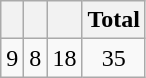<table class="wikitable">
<tr>
<th></th>
<th></th>
<th></th>
<th>Total</th>
</tr>
<tr style="text-align:center;">
<td>9</td>
<td>8</td>
<td>18</td>
<td>35</td>
</tr>
</table>
